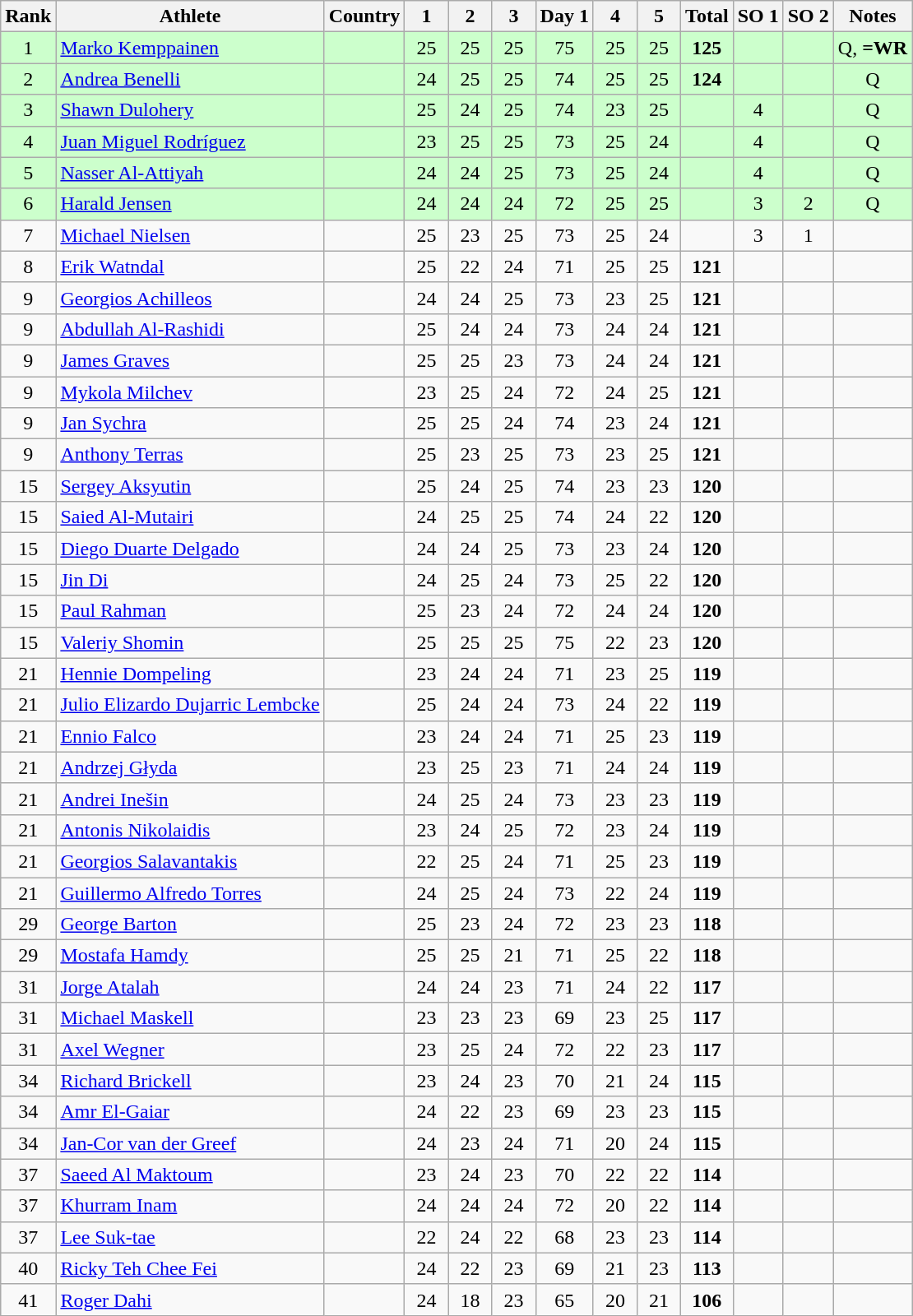<table class="wikitable sortable" style="text-align:center">
<tr>
<th>Rank</th>
<th>Athlete</th>
<th>Country</th>
<th class="unsortable" style="width: 28px">1</th>
<th class="unsortable" style="width: 28px">2</th>
<th class="unsortable" style="width: 28px">3</th>
<th>Day 1</th>
<th class="unsortable" style="width: 28px">4</th>
<th class="unsortable" style="width: 28px">5</th>
<th>Total</th>
<th class="unsortable">SO 1</th>
<th class="unsortable">SO 2</th>
<th class="unsortable">Notes</th>
</tr>
<tr bgcolor=#ccffcc>
<td>1</td>
<td align=left><a href='#'>Marko Kemppainen</a></td>
<td align=left></td>
<td>25</td>
<td>25</td>
<td>25</td>
<td>75</td>
<td>25</td>
<td>25</td>
<td><strong>125</strong></td>
<td></td>
<td></td>
<td>Q, <strong>=WR</strong></td>
</tr>
<tr bgcolor=#ccffcc>
<td>2</td>
<td align=left><a href='#'>Andrea Benelli</a></td>
<td align=left></td>
<td>24</td>
<td>25</td>
<td>25</td>
<td>74</td>
<td>25</td>
<td>25</td>
<td><strong>124</strong></td>
<td></td>
<td></td>
<td>Q</td>
</tr>
<tr bgcolor=#ccffcc>
<td>3</td>
<td align=left><a href='#'>Shawn Dulohery</a></td>
<td align=left></td>
<td>25</td>
<td>24</td>
<td>25</td>
<td>74</td>
<td>23</td>
<td>25</td>
<td></td>
<td>4</td>
<td></td>
<td>Q</td>
</tr>
<tr bgcolor=#ccffcc>
<td>4</td>
<td align=left><a href='#'>Juan Miguel Rodríguez</a></td>
<td align=left></td>
<td>23</td>
<td>25</td>
<td>25</td>
<td>73</td>
<td>25</td>
<td>24</td>
<td></td>
<td>4</td>
<td></td>
<td>Q</td>
</tr>
<tr bgcolor=#ccffcc>
<td>5</td>
<td align=left><a href='#'>Nasser Al-Attiyah</a></td>
<td align=left></td>
<td>24</td>
<td>24</td>
<td>25</td>
<td>73</td>
<td>25</td>
<td>24</td>
<td></td>
<td>4</td>
<td></td>
<td>Q</td>
</tr>
<tr bgcolor=#ccffcc>
<td>6</td>
<td align=left><a href='#'>Harald Jensen</a></td>
<td align=left></td>
<td>24</td>
<td>24</td>
<td>24</td>
<td>72</td>
<td>25</td>
<td>25</td>
<td></td>
<td>3</td>
<td>2</td>
<td>Q</td>
</tr>
<tr>
<td>7</td>
<td align=left><a href='#'>Michael Nielsen</a></td>
<td align=left></td>
<td>25</td>
<td>23</td>
<td>25</td>
<td>73</td>
<td>25</td>
<td>24</td>
<td></td>
<td>3</td>
<td>1</td>
<td></td>
</tr>
<tr>
<td>8</td>
<td align=left><a href='#'>Erik Watndal</a></td>
<td align=left></td>
<td>25</td>
<td>22</td>
<td>24</td>
<td>71</td>
<td>25</td>
<td>25</td>
<td><strong>121</strong></td>
<td></td>
<td></td>
<td></td>
</tr>
<tr>
<td>9</td>
<td align=left><a href='#'>Georgios Achilleos</a></td>
<td align=left></td>
<td>24</td>
<td>24</td>
<td>25</td>
<td>73</td>
<td>23</td>
<td>25</td>
<td><strong>121</strong></td>
<td></td>
<td></td>
<td></td>
</tr>
<tr>
<td>9</td>
<td align=left><a href='#'>Abdullah Al-Rashidi</a></td>
<td align=left></td>
<td>25</td>
<td>24</td>
<td>24</td>
<td>73</td>
<td>24</td>
<td>24</td>
<td><strong>121</strong></td>
<td></td>
<td></td>
<td></td>
</tr>
<tr>
<td>9</td>
<td align=left><a href='#'>James Graves</a></td>
<td align=left></td>
<td>25</td>
<td>25</td>
<td>23</td>
<td>73</td>
<td>24</td>
<td>24</td>
<td><strong>121</strong></td>
<td></td>
<td></td>
<td></td>
</tr>
<tr>
<td>9</td>
<td align=left><a href='#'>Mykola Milchev</a></td>
<td align=left></td>
<td>23</td>
<td>25</td>
<td>24</td>
<td>72</td>
<td>24</td>
<td>25</td>
<td><strong>121</strong></td>
<td></td>
<td></td>
<td></td>
</tr>
<tr>
<td>9</td>
<td align=left><a href='#'>Jan Sychra</a></td>
<td align=left></td>
<td>25</td>
<td>25</td>
<td>24</td>
<td>74</td>
<td>23</td>
<td>24</td>
<td><strong>121</strong></td>
<td></td>
<td></td>
<td></td>
</tr>
<tr>
<td>9</td>
<td align=left><a href='#'>Anthony Terras</a></td>
<td align=left></td>
<td>25</td>
<td>23</td>
<td>25</td>
<td>73</td>
<td>23</td>
<td>25</td>
<td><strong>121</strong></td>
<td></td>
<td></td>
<td></td>
</tr>
<tr>
<td>15</td>
<td align=left><a href='#'>Sergey Aksyutin</a></td>
<td align=left></td>
<td>25</td>
<td>24</td>
<td>25</td>
<td>74</td>
<td>23</td>
<td>23</td>
<td><strong>120</strong></td>
<td></td>
<td></td>
<td></td>
</tr>
<tr>
<td>15</td>
<td align=left><a href='#'>Saied Al-Mutairi</a></td>
<td align=left></td>
<td>24</td>
<td>25</td>
<td>25</td>
<td>74</td>
<td>24</td>
<td>22</td>
<td><strong>120</strong></td>
<td></td>
<td></td>
<td></td>
</tr>
<tr>
<td>15</td>
<td align=left><a href='#'>Diego Duarte Delgado</a></td>
<td align=left></td>
<td>24</td>
<td>24</td>
<td>25</td>
<td>73</td>
<td>23</td>
<td>24</td>
<td><strong>120</strong></td>
<td></td>
<td></td>
<td></td>
</tr>
<tr>
<td>15</td>
<td align=left><a href='#'>Jin Di</a></td>
<td align=left></td>
<td>24</td>
<td>25</td>
<td>24</td>
<td>73</td>
<td>25</td>
<td>22</td>
<td><strong>120</strong></td>
<td></td>
<td></td>
<td></td>
</tr>
<tr>
<td>15</td>
<td align=left><a href='#'>Paul Rahman</a></td>
<td align=left></td>
<td>25</td>
<td>23</td>
<td>24</td>
<td>72</td>
<td>24</td>
<td>24</td>
<td><strong>120</strong></td>
<td></td>
<td></td>
<td></td>
</tr>
<tr>
<td>15</td>
<td align=left><a href='#'>Valeriy Shomin</a></td>
<td align=left></td>
<td>25</td>
<td>25</td>
<td>25</td>
<td>75</td>
<td>22</td>
<td>23</td>
<td><strong>120</strong></td>
<td></td>
<td></td>
<td></td>
</tr>
<tr>
<td>21</td>
<td align=left><a href='#'>Hennie Dompeling</a></td>
<td align=left></td>
<td>23</td>
<td>24</td>
<td>24</td>
<td>71</td>
<td>23</td>
<td>25</td>
<td><strong>119</strong></td>
<td></td>
<td></td>
<td></td>
</tr>
<tr>
<td>21</td>
<td align=left><a href='#'>Julio Elizardo Dujarric Lembcke</a></td>
<td align=left></td>
<td>25</td>
<td>24</td>
<td>24</td>
<td>73</td>
<td>24</td>
<td>22</td>
<td><strong>119</strong></td>
<td></td>
<td></td>
<td></td>
</tr>
<tr>
<td>21</td>
<td align=left><a href='#'>Ennio Falco</a></td>
<td align=left></td>
<td>23</td>
<td>24</td>
<td>24</td>
<td>71</td>
<td>25</td>
<td>23</td>
<td><strong>119</strong></td>
<td></td>
<td></td>
<td></td>
</tr>
<tr>
<td>21</td>
<td align=left><a href='#'>Andrzej Głyda</a></td>
<td align=left></td>
<td>23</td>
<td>25</td>
<td>23</td>
<td>71</td>
<td>24</td>
<td>24</td>
<td><strong>119</strong></td>
<td></td>
<td></td>
<td></td>
</tr>
<tr>
<td>21</td>
<td align=left><a href='#'>Andrei Inešin</a></td>
<td align=left></td>
<td>24</td>
<td>25</td>
<td>24</td>
<td>73</td>
<td>23</td>
<td>23</td>
<td><strong>119</strong></td>
<td></td>
<td></td>
<td></td>
</tr>
<tr>
<td>21</td>
<td align=left><a href='#'>Antonis Nikolaidis</a></td>
<td align=left></td>
<td>23</td>
<td>24</td>
<td>25</td>
<td>72</td>
<td>23</td>
<td>24</td>
<td><strong>119</strong></td>
<td></td>
<td></td>
<td></td>
</tr>
<tr>
<td>21</td>
<td align=left><a href='#'>Georgios Salavantakis</a></td>
<td align=left></td>
<td>22</td>
<td>25</td>
<td>24</td>
<td>71</td>
<td>25</td>
<td>23</td>
<td><strong>119</strong></td>
<td></td>
<td></td>
<td></td>
</tr>
<tr>
<td>21</td>
<td align=left><a href='#'>Guillermo Alfredo Torres</a></td>
<td align=left></td>
<td>24</td>
<td>25</td>
<td>24</td>
<td>73</td>
<td>22</td>
<td>24</td>
<td><strong>119</strong></td>
<td></td>
<td></td>
<td></td>
</tr>
<tr>
<td>29</td>
<td align=left><a href='#'>George Barton</a></td>
<td align=left></td>
<td>25</td>
<td>23</td>
<td>24</td>
<td>72</td>
<td>23</td>
<td>23</td>
<td><strong>118</strong></td>
<td></td>
<td></td>
<td></td>
</tr>
<tr>
<td>29</td>
<td align=left><a href='#'>Mostafa Hamdy</a></td>
<td align=left></td>
<td>25</td>
<td>25</td>
<td>21</td>
<td>71</td>
<td>25</td>
<td>22</td>
<td><strong>118</strong></td>
<td></td>
<td></td>
<td></td>
</tr>
<tr>
<td>31</td>
<td align=left><a href='#'>Jorge Atalah</a></td>
<td align=left></td>
<td>24</td>
<td>24</td>
<td>23</td>
<td>71</td>
<td>24</td>
<td>22</td>
<td><strong>117</strong></td>
<td></td>
<td></td>
<td></td>
</tr>
<tr>
<td>31</td>
<td align=left><a href='#'>Michael Maskell</a></td>
<td align=left></td>
<td>23</td>
<td>23</td>
<td>23</td>
<td>69</td>
<td>23</td>
<td>25</td>
<td><strong>117</strong></td>
<td></td>
<td></td>
<td></td>
</tr>
<tr>
<td>31</td>
<td align=left><a href='#'>Axel Wegner</a></td>
<td align=left></td>
<td>23</td>
<td>25</td>
<td>24</td>
<td>72</td>
<td>22</td>
<td>23</td>
<td><strong>117</strong></td>
<td></td>
<td></td>
<td></td>
</tr>
<tr>
<td>34</td>
<td align=left><a href='#'>Richard Brickell</a></td>
<td align=left></td>
<td>23</td>
<td>24</td>
<td>23</td>
<td>70</td>
<td>21</td>
<td>24</td>
<td><strong>115</strong></td>
<td></td>
<td></td>
<td></td>
</tr>
<tr>
<td>34</td>
<td align=left><a href='#'>Amr El-Gaiar</a></td>
<td align=left></td>
<td>24</td>
<td>22</td>
<td>23</td>
<td>69</td>
<td>23</td>
<td>23</td>
<td><strong>115</strong></td>
<td></td>
<td></td>
<td></td>
</tr>
<tr>
<td>34</td>
<td align=left><a href='#'>Jan-Cor van der Greef</a></td>
<td align=left></td>
<td>24</td>
<td>23</td>
<td>24</td>
<td>71</td>
<td>20</td>
<td>24</td>
<td><strong>115</strong></td>
<td></td>
<td></td>
<td></td>
</tr>
<tr>
<td>37</td>
<td align=left><a href='#'>Saeed Al Maktoum</a></td>
<td align=left></td>
<td>23</td>
<td>24</td>
<td>23</td>
<td>70</td>
<td>22</td>
<td>22</td>
<td><strong>114</strong></td>
<td></td>
<td></td>
<td></td>
</tr>
<tr>
<td>37</td>
<td align=left><a href='#'>Khurram Inam</a></td>
<td align=left></td>
<td>24</td>
<td>24</td>
<td>24</td>
<td>72</td>
<td>20</td>
<td>22</td>
<td><strong>114</strong></td>
<td></td>
<td></td>
<td></td>
</tr>
<tr>
<td>37</td>
<td align=left><a href='#'>Lee Suk-tae</a></td>
<td align=left></td>
<td>22</td>
<td>24</td>
<td>22</td>
<td>68</td>
<td>23</td>
<td>23</td>
<td><strong>114</strong></td>
<td></td>
<td></td>
<td></td>
</tr>
<tr>
<td>40</td>
<td align=left><a href='#'>Ricky Teh Chee Fei</a></td>
<td align=left></td>
<td>24</td>
<td>22</td>
<td>23</td>
<td>69</td>
<td>21</td>
<td>23</td>
<td><strong>113</strong></td>
<td></td>
<td></td>
<td></td>
</tr>
<tr>
<td>41</td>
<td align=left><a href='#'>Roger Dahi</a></td>
<td align=left></td>
<td>24</td>
<td>18</td>
<td>23</td>
<td>65</td>
<td>20</td>
<td>21</td>
<td><strong>106</strong></td>
<td></td>
<td></td>
<td></td>
</tr>
</table>
